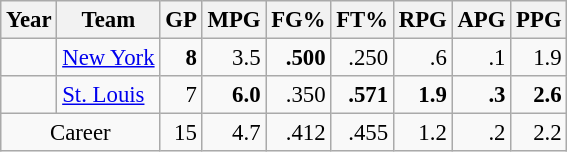<table class="wikitable sortable" style="font-size:95%; text-align:right;">
<tr>
<th>Year</th>
<th>Team</th>
<th>GP</th>
<th>MPG</th>
<th>FG%</th>
<th>FT%</th>
<th>RPG</th>
<th>APG</th>
<th>PPG</th>
</tr>
<tr>
<td style="text-align:left;"></td>
<td style="text-align:left;"><a href='#'>New York</a></td>
<td><strong>8</strong></td>
<td>3.5</td>
<td><strong>.500</strong></td>
<td>.250</td>
<td>.6</td>
<td>.1</td>
<td>1.9</td>
</tr>
<tr>
<td style="text-align:left;"></td>
<td style="text-align:left;"><a href='#'>St. Louis</a></td>
<td>7</td>
<td><strong>6.0</strong></td>
<td>.350</td>
<td><strong>.571</strong></td>
<td><strong>1.9</strong></td>
<td><strong>.3</strong></td>
<td><strong>2.6</strong></td>
</tr>
<tr>
<td colspan="2" style="text-align:center;">Career</td>
<td>15</td>
<td>4.7</td>
<td>.412</td>
<td>.455</td>
<td>1.2</td>
<td>.2</td>
<td>2.2</td>
</tr>
</table>
